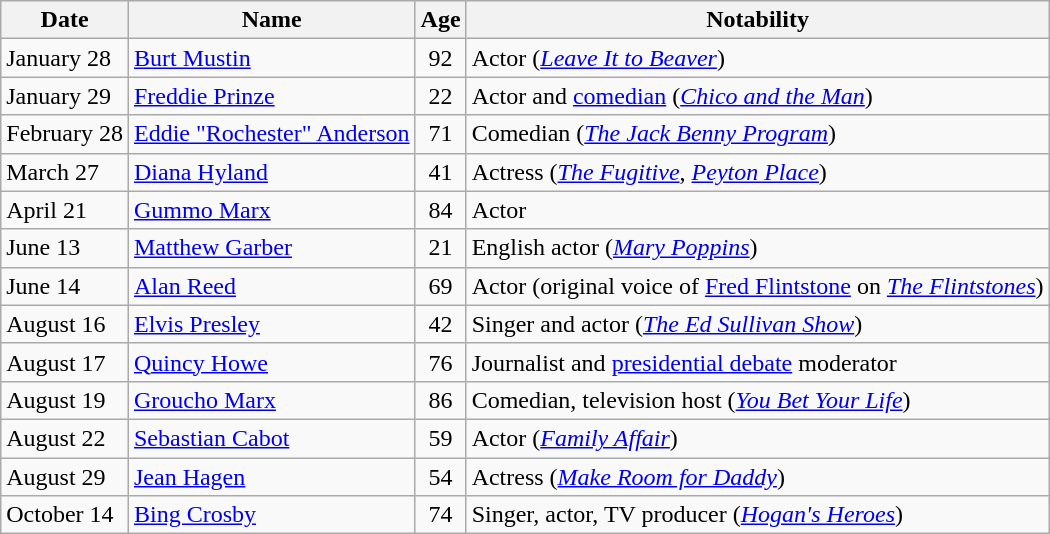<table class="wikitable sortable">
<tr>
<th>Date</th>
<th>Name</th>
<th>Age</th>
<th class="unsortable">Notability</th>
</tr>
<tr>
<td>January 28</td>
<td><a href='#'>Burt Mustin</a></td>
<td align="center">92</td>
<td>Actor (<em><a href='#'>Leave It to Beaver</a></em>)</td>
</tr>
<tr>
<td>January 29</td>
<td><a href='#'>Freddie Prinze</a></td>
<td align="center">22</td>
<td>Actor and <a href='#'>comedian</a> (<em><a href='#'>Chico and the Man</a></em>)</td>
</tr>
<tr>
<td>February 28</td>
<td><a href='#'>Eddie "Rochester" Anderson</a></td>
<td align="center">71</td>
<td>Comedian (<em><a href='#'>The Jack Benny Program</a></em>)</td>
</tr>
<tr>
<td>March 27</td>
<td><a href='#'>Diana Hyland</a></td>
<td align="center">41</td>
<td>Actress (<em><a href='#'>The Fugitive</a></em>, <em><a href='#'>Peyton Place</a></em>)</td>
</tr>
<tr>
<td>April 21</td>
<td><a href='#'>Gummo Marx</a></td>
<td align="center">84</td>
<td>Actor</td>
</tr>
<tr>
<td>June 13</td>
<td><a href='#'>Matthew Garber</a></td>
<td align="center">21</td>
<td>English actor (<em><a href='#'>Mary Poppins</a></em>)</td>
</tr>
<tr>
<td>June 14</td>
<td><a href='#'>Alan Reed</a></td>
<td align="center">69</td>
<td>Actor (original voice of <a href='#'>Fred Flintstone</a> on <em><a href='#'>The Flintstones</a></em>)</td>
</tr>
<tr>
<td>August 16</td>
<td><a href='#'>Elvis Presley</a></td>
<td align="center">42</td>
<td>Singer and actor (<em><a href='#'>The Ed Sullivan Show</a></em>)</td>
</tr>
<tr>
<td>August 17</td>
<td><a href='#'>Quincy Howe</a></td>
<td align="center">76</td>
<td>Journalist and <a href='#'>presidential debate</a> moderator</td>
</tr>
<tr>
<td>August 19</td>
<td><a href='#'>Groucho Marx</a></td>
<td align="center">86</td>
<td>Comedian, television host (<em><a href='#'>You Bet Your Life</a></em>)</td>
</tr>
<tr>
<td>August 22</td>
<td><a href='#'>Sebastian Cabot</a></td>
<td align="center">59</td>
<td>Actor (<em><a href='#'>Family Affair</a></em>)</td>
</tr>
<tr>
<td>August 29</td>
<td><a href='#'>Jean Hagen</a></td>
<td align="center">54</td>
<td>Actress (<em><a href='#'>Make Room for Daddy</a></em>)</td>
</tr>
<tr>
<td>October 14</td>
<td><a href='#'>Bing Crosby</a></td>
<td align="center">74</td>
<td>Singer, actor, TV producer (<em><a href='#'>Hogan's Heroes</a></em>)</td>
</tr>
</table>
